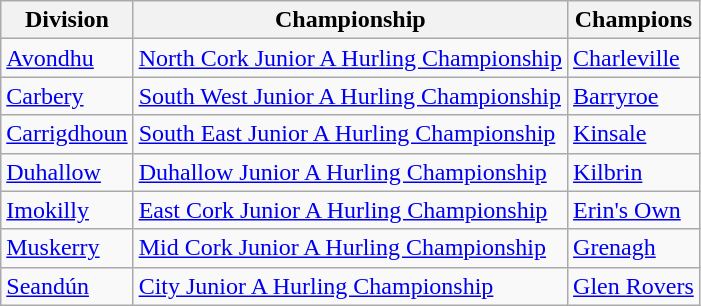<table class="wikitable">
<tr>
<th>Division</th>
<th>Championship</th>
<th>Champions</th>
</tr>
<tr>
<td><a href='#'>Avondhu</a></td>
<td><a href='#'>North Cork Junior A Hurling Championship</a></td>
<td><a href='#'>Charleville</a></td>
</tr>
<tr>
<td><a href='#'>Carbery</a></td>
<td><a href='#'>South West Junior A Hurling Championship</a></td>
<td><a href='#'>Barryroe</a></td>
</tr>
<tr>
<td><a href='#'>Carrigdhoun</a></td>
<td><a href='#'>South East Junior A Hurling Championship</a></td>
<td><a href='#'>Kinsale</a></td>
</tr>
<tr>
<td><a href='#'>Duhallow</a></td>
<td><a href='#'>Duhallow Junior A Hurling Championship</a></td>
<td><a href='#'>Kilbrin</a></td>
</tr>
<tr>
<td><a href='#'>Imokilly</a></td>
<td><a href='#'>East Cork Junior A Hurling Championship</a></td>
<td><a href='#'>Erin's Own</a></td>
</tr>
<tr>
<td><a href='#'>Muskerry</a></td>
<td><a href='#'>Mid Cork Junior A Hurling Championship</a></td>
<td><a href='#'>Grenagh</a></td>
</tr>
<tr>
<td><a href='#'>Seandún</a></td>
<td><a href='#'>City Junior A Hurling Championship</a></td>
<td><a href='#'>Glen Rovers</a></td>
</tr>
</table>
